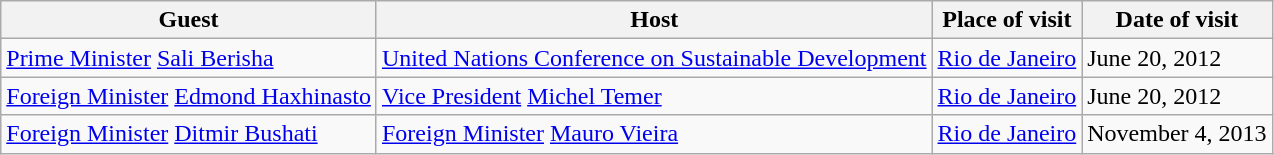<table class="wikitable" border="1">
<tr>
<th>Guest</th>
<th>Host</th>
<th>Place of visit</th>
<th>Date of visit</th>
</tr>
<tr>
<td> <a href='#'>Prime Minister</a> <a href='#'>Sali Berisha</a></td>
<td><a href='#'>United Nations Conference on Sustainable Development</a></td>
<td><a href='#'>Rio de Janeiro</a></td>
<td>June 20, 2012 </td>
</tr>
<tr>
<td> <a href='#'>Foreign Minister</a> <a href='#'>Edmond Haxhinasto</a></td>
<td> <a href='#'>Vice President</a> <a href='#'>Michel Temer</a></td>
<td><a href='#'>Rio de Janeiro</a></td>
<td>June 20, 2012</td>
</tr>
<tr>
<td> <a href='#'>Foreign Minister</a> <a href='#'>Ditmir Bushati</a></td>
<td> <a href='#'>Foreign Minister</a> <a href='#'>Mauro Vieira</a></td>
<td><a href='#'>Rio de Janeiro</a></td>
<td>November 4, 2013</td>
</tr>
</table>
